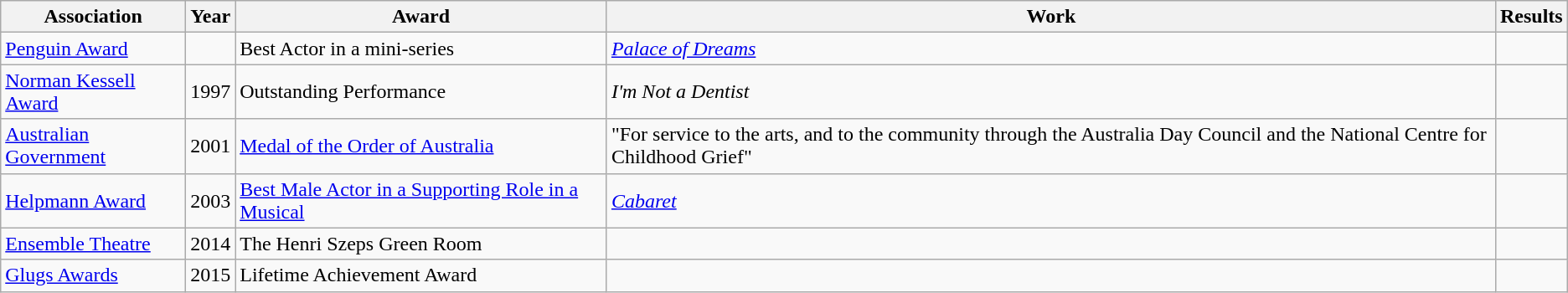<table class="wikitable">
<tr>
<th>Association</th>
<th>Year</th>
<th>Award</th>
<th>Work</th>
<th>Results</th>
</tr>
<tr>
<td><a href='#'>Penguin Award</a></td>
<td></td>
<td>Best Actor in a mini-series</td>
<td><em><a href='#'>Palace of Dreams</a></em></td>
<td></td>
</tr>
<tr>
<td><a href='#'>Norman Kessell Award</a></td>
<td>1997</td>
<td>Outstanding Performance</td>
<td><em>I'm Not a Dentist</em></td>
<td></td>
</tr>
<tr>
<td><a href='#'>Australian Government</a></td>
<td>2001</td>
<td><a href='#'>Medal of the Order of Australia</a></td>
<td>"For service to the arts, and to the community through the Australia Day Council and the National Centre for Childhood Grief"</td>
<td></td>
</tr>
<tr>
<td><a href='#'>Helpmann Award</a></td>
<td>2003</td>
<td><a href='#'>Best Male Actor in a Supporting Role in a Musical</a></td>
<td><em><a href='#'>Cabaret</a></em></td>
<td></td>
</tr>
<tr>
<td><a href='#'>Ensemble Theatre</a></td>
<td>2014</td>
<td>The Henri Szeps Green Room</td>
<td></td>
<td></td>
</tr>
<tr>
<td><a href='#'>Glugs Awards</a></td>
<td>2015</td>
<td>Lifetime Achievement Award</td>
<td></td>
<td></td>
</tr>
</table>
